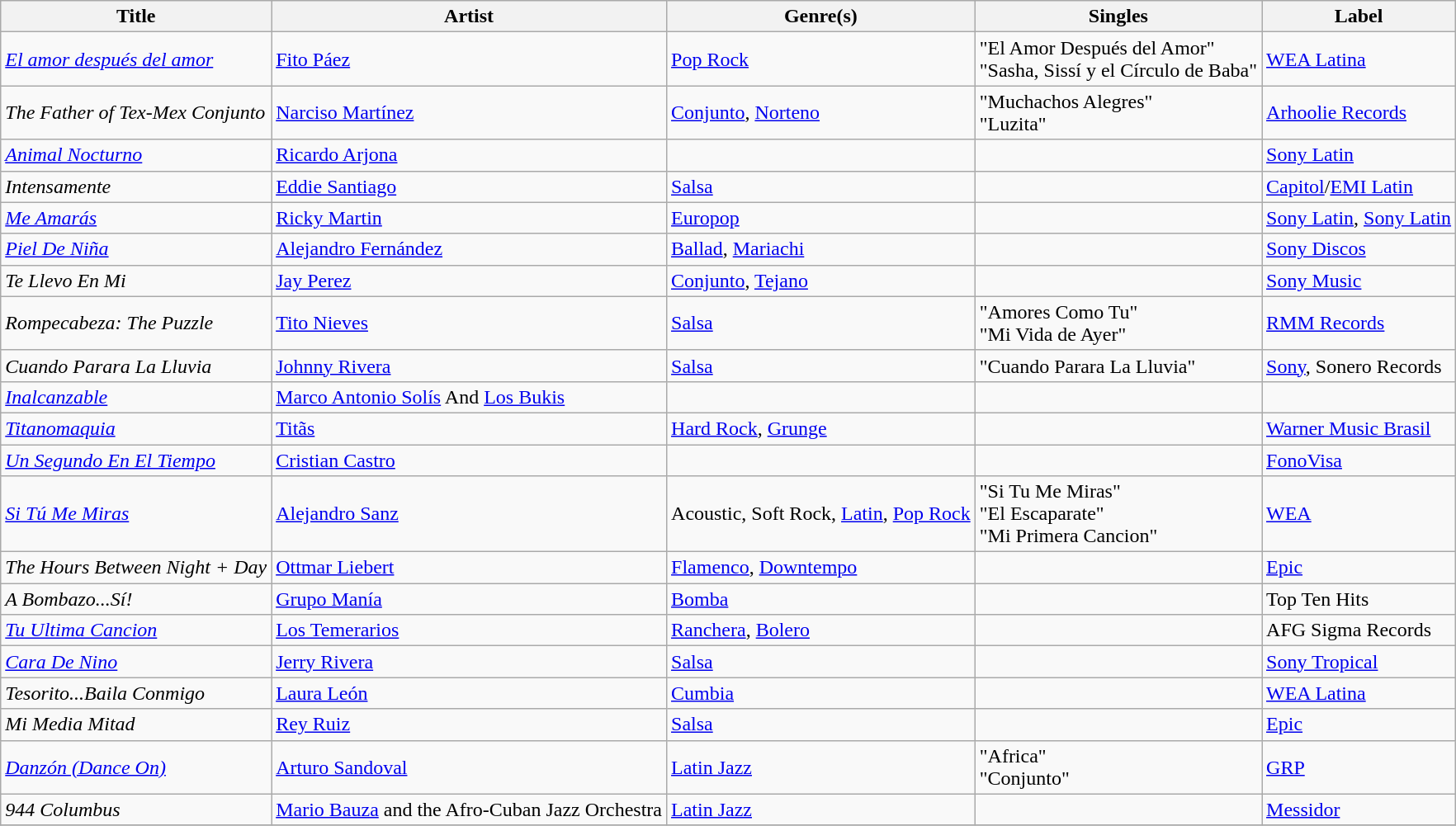<table class="wikitable sortable" style="text-align: left;">
<tr>
<th>Title</th>
<th>Artist</th>
<th>Genre(s)</th>
<th>Singles</th>
<th>Label</th>
</tr>
<tr>
<td><em><a href='#'>El amor después del amor</a></em></td>
<td><a href='#'>Fito Páez</a></td>
<td><a href='#'>Pop Rock</a></td>
<td>"El Amor Después del Amor"<br>"Sasha, Sissí y el Círculo de Baba"</td>
<td><a href='#'>WEA Latina</a></td>
</tr>
<tr>
<td><em>The Father of Tex-Mex Conjunto</em></td>
<td><a href='#'>Narciso Martínez</a></td>
<td><a href='#'>Conjunto</a>, <a href='#'>Norteno</a></td>
<td>"Muchachos Alegres"<br>"Luzita"</td>
<td><a href='#'>Arhoolie Records</a></td>
</tr>
<tr>
<td><em><a href='#'>Animal Nocturno</a></em></td>
<td><a href='#'>Ricardo Arjona</a></td>
<td></td>
<td></td>
<td><a href='#'>Sony Latin</a></td>
</tr>
<tr>
<td><em>Intensamente</em></td>
<td><a href='#'>Eddie Santiago</a></td>
<td><a href='#'>Salsa</a></td>
<td></td>
<td><a href='#'>Capitol</a>/<a href='#'>EMI Latin</a></td>
</tr>
<tr>
<td><em><a href='#'>Me Amarás</a></em></td>
<td><a href='#'>Ricky Martin</a></td>
<td><a href='#'>Europop</a></td>
<td></td>
<td><a href='#'>Sony Latin</a>, <a href='#'>Sony Latin</a></td>
</tr>
<tr>
<td><em><a href='#'>Piel De Niña</a></em></td>
<td><a href='#'>Alejandro Fernández</a></td>
<td><a href='#'>Ballad</a>, <a href='#'>Mariachi</a></td>
<td></td>
<td><a href='#'>Sony Discos</a></td>
</tr>
<tr>
<td><em>Te Llevo En Mi</em></td>
<td><a href='#'>Jay Perez</a></td>
<td><a href='#'>Conjunto</a>, <a href='#'>Tejano</a></td>
<td></td>
<td><a href='#'>Sony Music</a></td>
</tr>
<tr>
<td><em>Rompecabeza: The Puzzle</em></td>
<td><a href='#'>Tito Nieves</a></td>
<td><a href='#'>Salsa</a></td>
<td>"Amores Como Tu"<br>"Mi Vida de Ayer"</td>
<td><a href='#'>RMM Records</a></td>
</tr>
<tr>
<td><em>Cuando Parara La Lluvia</em></td>
<td><a href='#'>Johnny Rivera</a></td>
<td><a href='#'>Salsa</a></td>
<td>"Cuando Parara La Lluvia"</td>
<td><a href='#'>Sony</a>, Sonero Records</td>
</tr>
<tr>
<td><em><a href='#'>Inalcanzable</a></em></td>
<td><a href='#'>Marco Antonio Solís</a> And <a href='#'>Los Bukis</a></td>
<td></td>
<td></td>
<td></td>
</tr>
<tr>
<td><em><a href='#'>Titanomaquia</a></em></td>
<td><a href='#'>Titãs</a></td>
<td><a href='#'>Hard Rock</a>, <a href='#'>Grunge</a></td>
<td></td>
<td><a href='#'>Warner Music Brasil</a></td>
</tr>
<tr>
<td><em><a href='#'>Un Segundo En El Tiempo</a></em></td>
<td><a href='#'>Cristian Castro</a></td>
<td></td>
<td></td>
<td><a href='#'>FonoVisa</a></td>
</tr>
<tr>
<td><em><a href='#'>Si Tú Me Miras</a></em></td>
<td><a href='#'>Alejandro Sanz</a></td>
<td>Acoustic, Soft Rock, <a href='#'>Latin</a>, <a href='#'>Pop Rock</a></td>
<td>"Si Tu Me Miras"<br>"El Escaparate"<br>"Mi Primera Cancion"</td>
<td><a href='#'>WEA</a></td>
</tr>
<tr>
<td><em>The Hours Between Night + Day</em></td>
<td><a href='#'>Ottmar Liebert</a></td>
<td><a href='#'>Flamenco</a>, <a href='#'>Downtempo</a></td>
<td></td>
<td><a href='#'>Epic</a></td>
</tr>
<tr>
<td><em>A Bombazo...Sí!</em></td>
<td><a href='#'>Grupo Manía</a></td>
<td><a href='#'>Bomba</a></td>
<td></td>
<td>Top Ten Hits</td>
</tr>
<tr>
<td><em><a href='#'>Tu Ultima Cancion</a></em></td>
<td><a href='#'>Los Temerarios</a></td>
<td><a href='#'>Ranchera</a>, <a href='#'>Bolero</a></td>
<td></td>
<td>AFG Sigma Records</td>
</tr>
<tr>
<td><em><a href='#'>Cara De Nino</a></em></td>
<td><a href='#'>Jerry Rivera</a></td>
<td><a href='#'>Salsa</a></td>
<td></td>
<td><a href='#'>Sony Tropical</a></td>
</tr>
<tr>
<td><em>Tesorito...Baila Conmigo</em></td>
<td><a href='#'>Laura León</a></td>
<td><a href='#'>Cumbia</a></td>
<td></td>
<td><a href='#'>WEA Latina</a></td>
</tr>
<tr>
<td><em>Mi Media Mitad</em></td>
<td><a href='#'>Rey Ruiz</a></td>
<td><a href='#'>Salsa</a></td>
<td></td>
<td><a href='#'>Epic</a></td>
</tr>
<tr>
<td><em><a href='#'>Danzón (Dance On)</a></em></td>
<td><a href='#'>Arturo Sandoval</a></td>
<td><a href='#'>Latin Jazz</a></td>
<td>"Africa"<br>"Conjunto"</td>
<td><a href='#'>GRP</a></td>
</tr>
<tr>
<td><em>944 Columbus</em></td>
<td><a href='#'>Mario Bauza</a> and the Afro-Cuban Jazz Orchestra</td>
<td><a href='#'>Latin Jazz</a></td>
<td></td>
<td><a href='#'>Messidor</a></td>
</tr>
<tr>
</tr>
</table>
